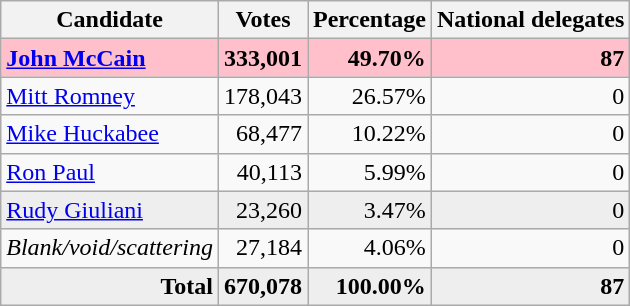<table class="wikitable" style="text-align:right;">
<tr>
<th>Candidate</th>
<th>Votes</th>
<th>Percentage</th>
<th>National delegates</th>
</tr>
<tr style="background:pink;">
<td style="text-align:left;"><strong><a href='#'>John McCain</a></strong></td>
<td><strong>333,001</strong></td>
<td><strong>49.70%</strong></td>
<td><strong>87</strong></td>
</tr>
<tr>
<td style="text-align:left;"><a href='#'>Mitt Romney</a></td>
<td>178,043</td>
<td>26.57%</td>
<td>0</td>
</tr>
<tr>
<td style="text-align:left;"><a href='#'>Mike Huckabee</a></td>
<td>68,477</td>
<td>10.22%</td>
<td>0</td>
</tr>
<tr>
<td style="text-align:left;"><a href='#'>Ron Paul</a></td>
<td>40,113</td>
<td>5.99%</td>
<td>0</td>
</tr>
<tr style="background:#eee;">
<td style="text-align:left;"><a href='#'>Rudy Giuliani</a></td>
<td>23,260</td>
<td>3.47%</td>
<td>0</td>
</tr>
<tr>
<td style="text-align:left;"><em>Blank/void/scattering</em></td>
<td>27,184</td>
<td>4.06%</td>
<td>0</td>
</tr>
<tr style="background:#eee;">
<td><strong>Total</strong></td>
<td><strong>670,078</strong></td>
<td><strong>100.00%</strong></td>
<td><strong>87</strong></td>
</tr>
</table>
